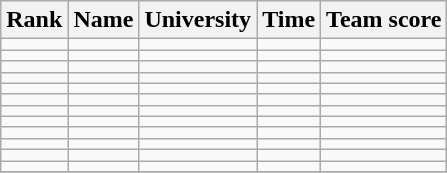<table class="wikitable sortable" style="text-align:center">
<tr>
<th>Rank</th>
<th>Name</th>
<th>University</th>
<th>Time</th>
<th>Team score</th>
</tr>
<tr>
<td></td>
<td align=left></td>
<td align="left"></td>
<td></td>
<td></td>
</tr>
<tr>
<td></td>
<td align=left></td>
<td align="left"></td>
<td></td>
<td></td>
</tr>
<tr>
<td></td>
<td align=left></td>
<td align="left"></td>
<td></td>
<td></td>
</tr>
<tr>
<td></td>
<td align=left></td>
<td align="left"></td>
<td></td>
<td></td>
</tr>
<tr>
<td></td>
<td align=left></td>
<td align="left"></td>
<td></td>
<td></td>
</tr>
<tr>
<td></td>
<td align=left></td>
<td align="left"></td>
<td></td>
<td></td>
</tr>
<tr>
<td></td>
<td align=left></td>
<td align="left"></td>
<td></td>
<td></td>
</tr>
<tr>
<td></td>
<td align=left></td>
<td align="left"></td>
<td></td>
<td></td>
</tr>
<tr>
<td></td>
<td align=left></td>
<td align="left"></td>
<td></td>
<td></td>
</tr>
<tr>
<td></td>
<td align=left></td>
<td align="left"></td>
<td></td>
<td></td>
</tr>
<tr>
<td></td>
<td align=left></td>
<td align="left"></td>
<td></td>
<td></td>
</tr>
<tr>
<td></td>
<td align=left></td>
<td align="left"></td>
<td></td>
<td></td>
</tr>
<tr>
</tr>
</table>
